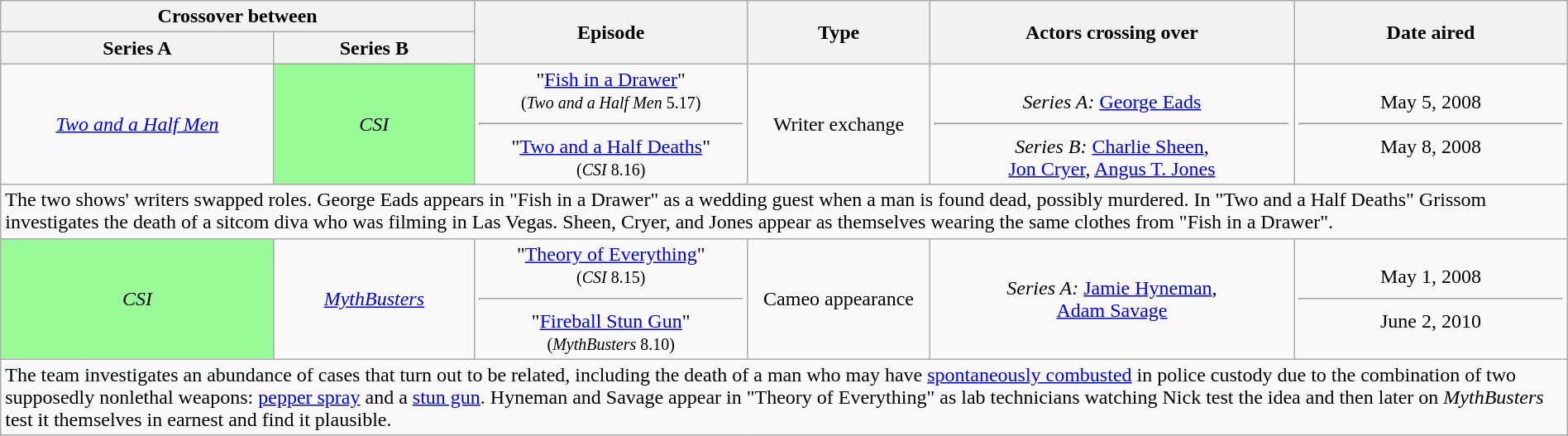<table class="wikitable" width="100%" style="text-align:center;">
<tr>
<th colspan="2" width="30%">Crossover between</th>
<th rowspan="2" width="15%">Episode</th>
<th rowspan="2" width="10%">Type</th>
<th rowspan="2" width="20%">Actors crossing over</th>
<th rowspan="2" width="15%">Date aired</th>
</tr>
<tr>
<th width="15%">Series A</th>
<th width="11%">Series B</th>
</tr>
<tr>
<td><em><a href='#'>Two and a Half Men</a></em></td>
<td style="background:#98FB98;"><em>CSI</em></td>
<td>"<a href='#'>Fish in a Drawer</a>"<br><small>(<em>Two and a Half Men</em> 5.17)</small><hr>"<a href='#'>Two and a Half Deaths</a>"<br><small>(<em>CSI</em> 8.16)</small></td>
<td>Writer exchange</td>
<td><br><em>Series A:</em> <a href='#'>George Eads</a><hr><em>Series B:</em> <a href='#'>Charlie Sheen</a>,<br><a href='#'>Jon Cryer</a>, <a href='#'>Angus T. Jones</a></td>
<td>May 5, 2008<hr>May 8, 2008</td>
</tr>
<tr>
<td colspan="6" style="text-align:left;">The two shows' writers swapped roles. George Eads appears in "Fish in a Drawer" as a wedding guest when a man is found dead, possibly murdered. In "Two and a Half Deaths" Grissom investigates the death of a sitcom diva who was filming in Las Vegas. Sheen, Cryer, and Jones appear as themselves wearing the same clothes from "Fish in a Drawer".</td>
</tr>
<tr>
<td style="background:#98FB98;"><em>CSI</em></td>
<td><em><a href='#'>MythBusters</a></em></td>
<td>"<a href='#'>Theory of Everything</a>"<br><small>(<em>CSI</em> 8.15)</small><hr>"<a href='#'>Fireball Stun Gun</a>"<br><small>(<em>MythBusters</em> 8.10)</small></td>
<td>Cameo appearance</td>
<td><em>Series A:</em> <a href='#'>Jamie Hyneman</a>,<br><a href='#'>Adam Savage</a></td>
<td>May 1, 2008<hr>June 2, 2010</td>
</tr>
<tr>
<td colspan="6" style="text-align:left;">The team investigates an abundance of cases that turn out to be related, including the death of a man who may have <a href='#'>spontaneously combusted</a> in police custody due to the combination of two supposedly nonlethal weapons: <a href='#'>pepper spray</a> and a <a href='#'>stun gun</a>. Hyneman and Savage appear in "Theory of Everything" as lab technicians watching Nick test the idea and then later on <em>MythBusters</em> test it themselves in earnest and find it plausible.</td>
</tr>
</table>
